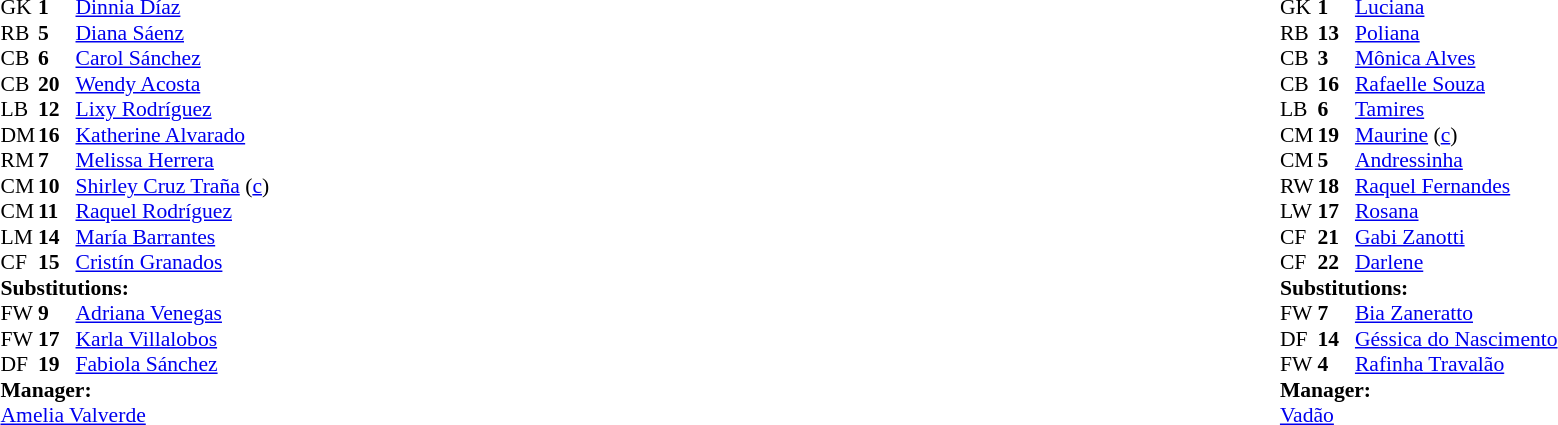<table width="100%">
<tr>
<td valign="top" width="50%"><br><table style="font-size: 90%" cellspacing="0" cellpadding="0">
<tr>
<th width="25"></th>
<th width="25"></th>
</tr>
<tr>
<td>GK</td>
<td><strong>1</strong></td>
<td><a href='#'>Dinnia Díaz</a></td>
</tr>
<tr>
<td>RB</td>
<td><strong>5</strong></td>
<td><a href='#'>Diana Sáenz</a></td>
</tr>
<tr>
<td>CB</td>
<td><strong>6</strong></td>
<td><a href='#'>Carol Sánchez</a></td>
</tr>
<tr>
<td>CB</td>
<td><strong>20</strong></td>
<td><a href='#'>Wendy Acosta</a></td>
</tr>
<tr>
<td>LB</td>
<td><strong>12</strong></td>
<td><a href='#'>Lixy Rodríguez</a></td>
</tr>
<tr>
<td>DM</td>
<td><strong>16</strong></td>
<td><a href='#'>Katherine Alvarado</a></td>
<td></td>
<td></td>
</tr>
<tr>
<td>RM</td>
<td><strong>7</strong></td>
<td><a href='#'>Melissa Herrera</a></td>
</tr>
<tr>
<td>CM</td>
<td><strong>10</strong></td>
<td><a href='#'>Shirley Cruz Traña</a> (<a href='#'>c</a>)</td>
</tr>
<tr>
<td>CM</td>
<td><strong>11</strong></td>
<td><a href='#'>Raquel Rodríguez</a></td>
</tr>
<tr>
<td>LM</td>
<td><strong>14</strong></td>
<td><a href='#'>María Barrantes</a></td>
<td></td>
<td></td>
</tr>
<tr>
<td>CF</td>
<td><strong>15</strong></td>
<td><a href='#'>Cristín Granados</a></td>
<td></td>
<td></td>
</tr>
<tr>
<td colspan=3><strong>Substitutions:</strong></td>
</tr>
<tr>
<td>FW</td>
<td><strong>9</strong></td>
<td><a href='#'>Adriana Venegas</a></td>
<td></td>
<td></td>
</tr>
<tr>
<td>FW</td>
<td><strong>17</strong></td>
<td><a href='#'>Karla Villalobos</a></td>
<td></td>
<td></td>
</tr>
<tr>
<td>DF</td>
<td><strong>19</strong></td>
<td><a href='#'>Fabiola Sánchez</a></td>
<td></td>
<td></td>
</tr>
<tr>
<td colspan=3><strong>Manager:</strong></td>
</tr>
<tr>
<td colspan=3><a href='#'>Amelia Valverde</a></td>
</tr>
</table>
</td>
<td valign="top"></td>
<td valign="top" width="50%"><br><table style="font-size: 90%" cellspacing="0" cellpadding="0" align="center">
<tr>
<th width=25></th>
<th width=25></th>
</tr>
<tr>
<td>GK</td>
<td><strong>1</strong></td>
<td><a href='#'>Luciana</a></td>
</tr>
<tr>
<td>RB</td>
<td><strong>13</strong></td>
<td><a href='#'>Poliana</a></td>
</tr>
<tr>
<td>CB</td>
<td><strong>3</strong></td>
<td><a href='#'>Mônica Alves</a></td>
<td></td>
<td></td>
</tr>
<tr>
<td>CB</td>
<td><strong>16</strong></td>
<td><a href='#'>Rafaelle Souza</a></td>
</tr>
<tr>
<td>LB</td>
<td><strong>6</strong></td>
<td><a href='#'>Tamires</a></td>
</tr>
<tr>
<td>CM</td>
<td><strong>19</strong></td>
<td><a href='#'>Maurine</a> (<a href='#'>c</a>)</td>
</tr>
<tr>
<td>CM</td>
<td><strong>5</strong></td>
<td><a href='#'>Andressinha</a></td>
</tr>
<tr>
<td>RW</td>
<td><strong>18</strong></td>
<td><a href='#'>Raquel Fernandes</a></td>
</tr>
<tr>
<td>LW</td>
<td><strong>17</strong></td>
<td><a href='#'>Rosana</a></td>
</tr>
<tr>
<td>CF</td>
<td><strong>21</strong></td>
<td><a href='#'>Gabi Zanotti</a></td>
<td></td>
<td></td>
</tr>
<tr>
<td>CF</td>
<td><strong>22</strong></td>
<td><a href='#'>Darlene</a></td>
<td></td>
<td></td>
</tr>
<tr>
<td colspan=3><strong>Substitutions:</strong></td>
</tr>
<tr>
<td>FW</td>
<td><strong>7</strong></td>
<td><a href='#'>Bia Zaneratto</a></td>
<td></td>
<td></td>
</tr>
<tr>
<td>DF</td>
<td><strong>14</strong></td>
<td><a href='#'>Géssica do Nascimento</a></td>
<td></td>
<td></td>
</tr>
<tr>
<td>FW</td>
<td><strong>4</strong></td>
<td><a href='#'>Rafinha Travalão</a></td>
<td></td>
<td></td>
</tr>
<tr>
<td colspan=3><strong>Manager:</strong></td>
</tr>
<tr>
<td colspan=3><a href='#'>Vadão</a></td>
</tr>
</table>
</td>
</tr>
</table>
